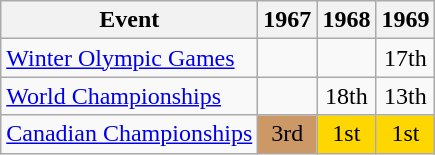<table class="wikitable">
<tr>
<th>Event</th>
<th>1967</th>
<th>1968</th>
<th>1969</th>
</tr>
<tr>
<td><a href='#'>Winter Olympic Games</a></td>
<td></td>
<td></td>
<td align="center">17th</td>
</tr>
<tr>
<td><a href='#'>World Championships</a></td>
<td></td>
<td align="center">18th</td>
<td align="center">13th</td>
</tr>
<tr>
<td><a href='#'>Canadian Championships</a></td>
<td align="center" bgcolor="cc9966">3rd</td>
<td align="center" bgcolor="gold">1st</td>
<td align="center" bgcolor="gold">1st</td>
</tr>
</table>
